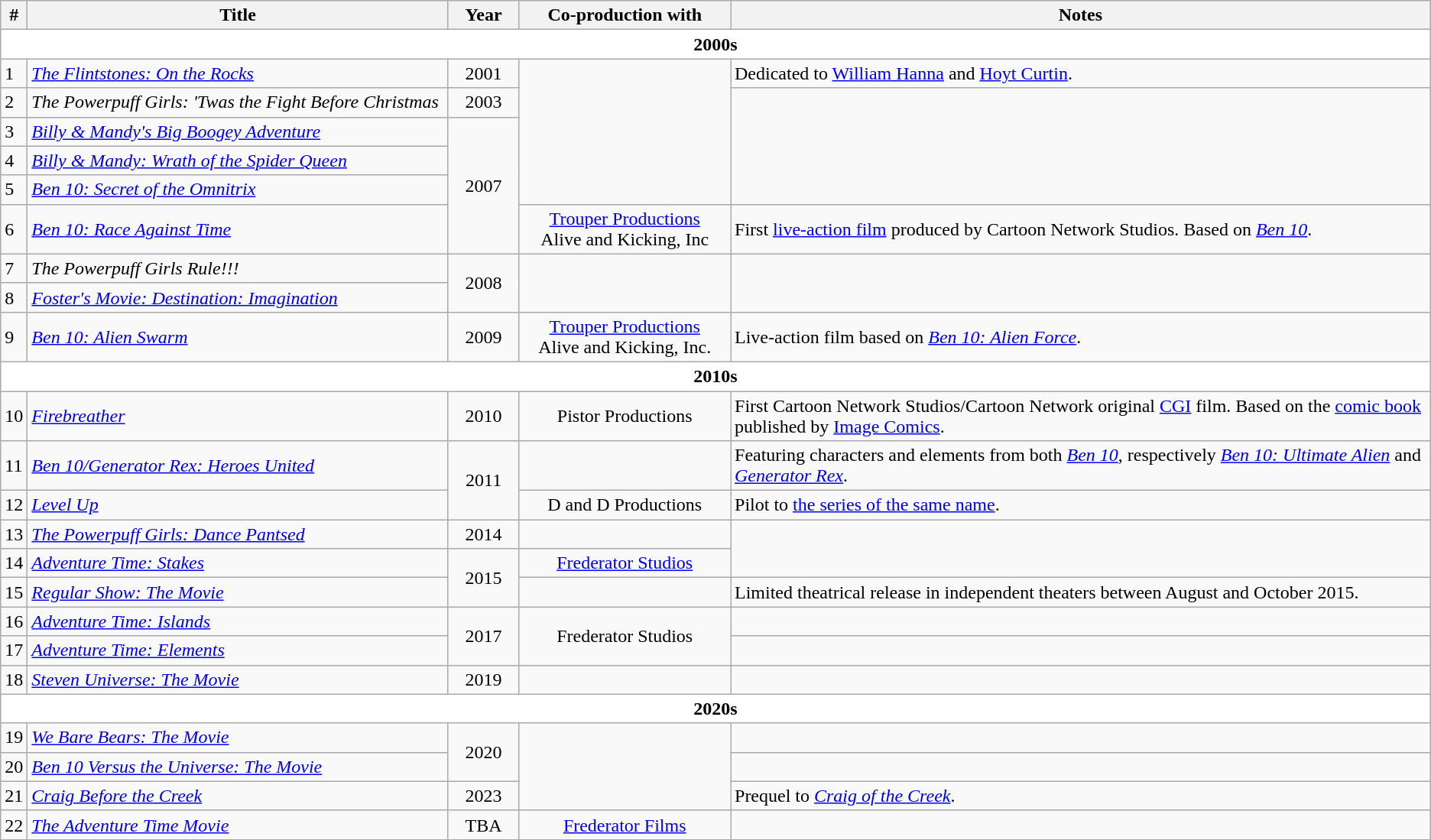<table class="wikitable sortable" style="width: auto; style="font-size:95%;" table-layout: fixed;" |>
<tr>
<th>#</th>
<th style="width:30%;">Title</th>
<th style="width:5%;">Year</th>
<th style="width:15%;">Co-production with</th>
<th style="width:50%;">Notes</th>
</tr>
<tr>
<th colspan="5" style="background-color:#ffffff;">2000s</th>
</tr>
<tr>
<td>1</td>
<td><em><a href='#'>The Flintstones: On the Rocks</a></em></td>
<td align="center">2001</td>
<td align="center" rowspan="5"></td>
<td>Dedicated to <a href='#'>William Hanna</a> and <a href='#'>Hoyt Curtin</a>.</td>
</tr>
<tr>
<td>2</td>
<td><em>The Powerpuff Girls: 'Twas the Fight Before Christmas</em></td>
<td align="center">2003</td>
<td rowspan="4" align="center"></td>
</tr>
<tr>
<td>3</td>
<td><em><a href='#'>Billy & Mandy's Big Boogey Adventure</a></em></td>
<td rowspan="4" align="center">2007</td>
</tr>
<tr>
<td>4</td>
<td><em><a href='#'>Billy & Mandy: Wrath of the Spider Queen</a></em></td>
</tr>
<tr>
<td>5</td>
<td><em><a href='#'>Ben 10: Secret of the Omnitrix</a></em></td>
</tr>
<tr>
<td>6</td>
<td><em><a href='#'>Ben 10: Race Against Time</a></em></td>
<td align="center"><a href='#'>Trouper Productions</a><br>Alive and Kicking, Inc</td>
<td>First <a href='#'>live-action film</a> produced by Cartoon Network Studios. Based on <em><a href='#'>Ben 10</a></em>.</td>
</tr>
<tr>
<td>7</td>
<td><em>The Powerpuff Girls Rule!!!</em></td>
<td align="center" rowspan="2" ">2008</td>
<td align="center" rowspan="2"></td>
<td rowspan="2"></td>
</tr>
<tr>
<td>8</td>
<td><em><a href='#'>Foster's Movie: Destination: Imagination</a></em></td>
</tr>
<tr>
<td>9</td>
<td><em><a href='#'>Ben 10: Alien Swarm</a></em></td>
<td align="center">2009</td>
<td align="center"><a href='#'>Trouper Productions</a><br>Alive and Kicking, Inc.</td>
<td>Live-action film based on <em><a href='#'>Ben 10: Alien Force</a></em>.</td>
</tr>
<tr>
<th colspan="5" style="background-color:#ffffff;">2010s</th>
</tr>
<tr>
<td>10</td>
<td><em><a href='#'>Firebreather</a></em></td>
<td align="center">2010</td>
<td align="center">Pistor Productions</td>
<td>First Cartoon Network Studios/Cartoon Network original <a href='#'>CGI</a> film. Based on the <a href='#'>comic book</a> published by <a href='#'>Image Comics</a>.</td>
</tr>
<tr>
<td>11</td>
<td><em><a href='#'>Ben 10/Generator Rex: Heroes United</a></em></td>
<td rowspan="2" align="center">2011</td>
<td></td>
<td>Featuring characters and elements from both <em><a href='#'>Ben 10</a></em>, respectively <em><a href='#'>Ben 10: Ultimate Alien</a></em> and <em><a href='#'>Generator Rex</a></em>.</td>
</tr>
<tr>
<td>12</td>
<td><em><a href='#'>Level Up</a></em></td>
<td align="center">D and D Productions</td>
<td>Pilot to <a href='#'>the series of the same name</a>.</td>
</tr>
<tr>
<td>13</td>
<td><em><a href='#'>The Powerpuff Girls: Dance Pantsed</a></em></td>
<td align="center">2014</td>
<td></td>
<td rowspan="2"></td>
</tr>
<tr>
<td>14</td>
<td><em><a href='#'>Adventure Time: Stakes</a></em></td>
<td align="center" rowspan="2">2015</td>
<td align="center"><a href='#'>Frederator Studios</a></td>
</tr>
<tr>
<td>15</td>
<td><em><a href='#'>Regular Show: The Movie</a></em></td>
<td align="center"></td>
<td>Limited theatrical release in independent theaters between August and October 2015.</td>
</tr>
<tr>
<td>16</td>
<td><em><a href='#'>Adventure Time: Islands</a></em></td>
<td align="center" rowspan="2">2017</td>
<td align="center" rowspan="2">Frederator Studios</td>
<td></td>
</tr>
<tr>
<td>17</td>
<td><em><a href='#'>Adventure Time: Elements</a></em></td>
<td></td>
</tr>
<tr>
<td>18</td>
<td><em><a href='#'>Steven Universe: The Movie</a></em></td>
<td align="center">2019</td>
<td></td>
<td></td>
</tr>
<tr>
<th colspan="5" style="background-color:#ffffff;">2020s</th>
</tr>
<tr>
<td>19</td>
<td><em><a href='#'>We Bare Bears: The Movie</a></em></td>
<td align="center" rowspan="2">2020</td>
<td align="center" rowspan="3"></td>
<td></td>
</tr>
<tr>
<td>20</td>
<td><em><a href='#'>Ben 10 Versus the Universe: The Movie</a></em></td>
<td></td>
</tr>
<tr>
<td>21</td>
<td><em><a href='#'>Craig Before the Creek</a></em></td>
<td align="center">2023</td>
<td>Prequel to <em><a href='#'>Craig of the Creek</a></em>.</td>
</tr>
<tr>
<td>22</td>
<td><em><a href='#'>The Adventure Time Movie</a></em></td>
<td align="center">TBA</td>
<td align="center"><a href='#'>Frederator Films</a></td>
<td></td>
</tr>
</table>
